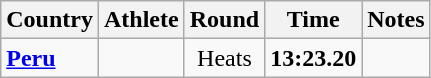<table class="wikitable sortable" style="text-align:center">
<tr>
<th>Country</th>
<th>Athlete</th>
<th>Round</th>
<th>Time</th>
<th>Notes</th>
</tr>
<tr>
<td align=left><strong><a href='#'>Peru</a></strong></td>
<td align=left></td>
<td>Heats</td>
<td><strong>13:23.20</strong></td>
<td></td>
</tr>
</table>
